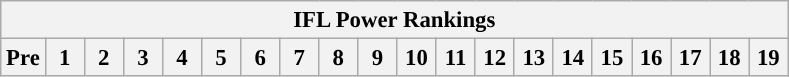<table class="wikitable" style="font-size:95%; text-align:center;">
<tr>
<th colspan="20">IFL Power Rankings</th>
</tr>
<tr>
<th width="19">Pre</th>
<th width="19">1</th>
<th width="19">2</th>
<th width="19">3</th>
<th width="19">4</th>
<th width="19">5</th>
<th width="19">6</th>
<th width="19">7</th>
<th width="19">8</th>
<th width="19">9</th>
<th width="19">10</th>
<th width="19">11</th>
<th width="19">12</th>
<th width="19">13</th>
<th width="19">14</th>
<th width="19">15</th>
<th width="19">16</th>
<th width="19">17</th>
<th width="19">18</th>
<th width="19">19</th>
</tr>
</table>
